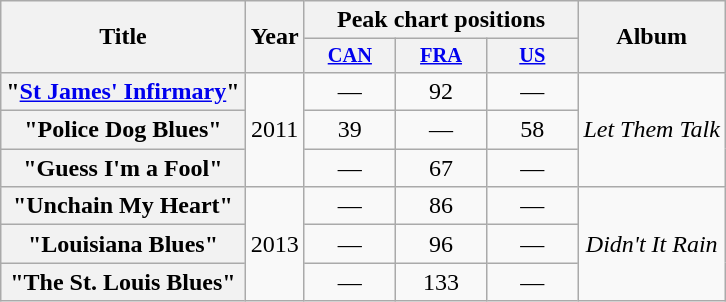<table class="wikitable plainrowheaders" style="text-align:center;">
<tr>
<th rowspan="2">Title</th>
<th rowspan="2">Year</th>
<th colspan="3">Peak chart positions</th>
<th rowspan="2">Album</th>
</tr>
<tr>
<th style="width:4em;font-size:85%"><a href='#'>CAN</a><br></th>
<th style="width:4em;font-size:85%"><a href='#'>FRA</a><br></th>
<th style="width:4em;font-size:85%"><a href='#'>US</a><br></th>
</tr>
<tr>
<th scope="row">"<a href='#'>St James' Infirmary</a>"</th>
<td rowspan="3">2011</td>
<td>—</td>
<td>92</td>
<td>—</td>
<td rowspan="3"><em>Let Them Talk</em></td>
</tr>
<tr>
<th scope="row">"Police Dog Blues"</th>
<td>39</td>
<td>—</td>
<td>58</td>
</tr>
<tr>
<th scope="row">"Guess I'm a Fool"</th>
<td>—</td>
<td>67</td>
<td>—</td>
</tr>
<tr>
<th scope="row">"Unchain My Heart"</th>
<td rowspan="3">2013</td>
<td>—</td>
<td>86</td>
<td>—</td>
<td rowspan="3"><em>Didn't It Rain</em></td>
</tr>
<tr>
<th scope="row">"Louisiana Blues"</th>
<td>—</td>
<td>96</td>
<td>—</td>
</tr>
<tr>
<th scope="row">"The St. Louis Blues"</th>
<td>—</td>
<td>133</td>
<td>—</td>
</tr>
</table>
